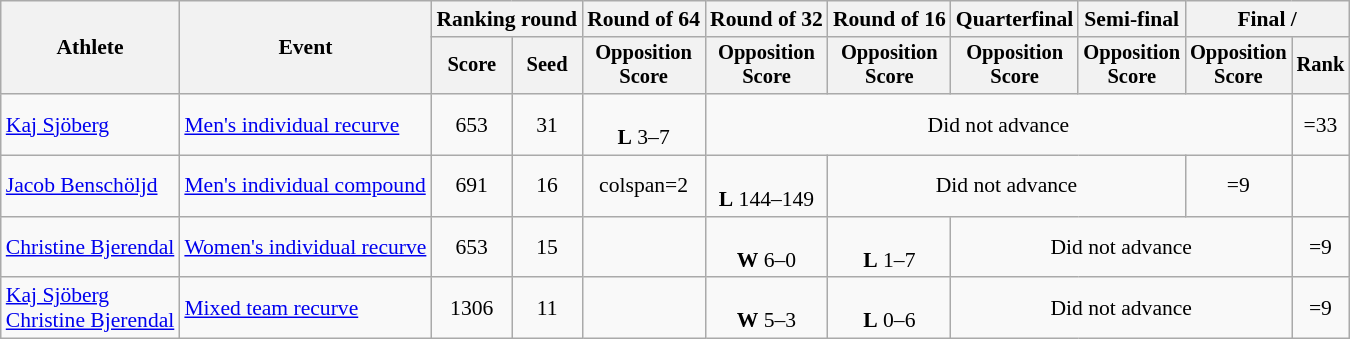<table class=wikitable style=font-size:90%;text-align:center>
<tr>
<th rowspan=2>Athlete</th>
<th rowspan=2>Event</th>
<th colspan=2>Ranking round</th>
<th>Round of 64</th>
<th>Round of 32</th>
<th>Round of 16</th>
<th>Quarterfinal</th>
<th>Semi-final</th>
<th colspan=2>Final / </th>
</tr>
<tr style=font-size:95%>
<th>Score</th>
<th>Seed</th>
<th>Opposition<br>Score</th>
<th>Opposition<br>Score</th>
<th>Opposition<br>Score</th>
<th>Opposition<br>Score</th>
<th>Opposition<br>Score</th>
<th>Opposition<br>Score</th>
<th>Rank</th>
</tr>
<tr>
<td align=left><a href='#'>Kaj Sjöberg</a></td>
<td align=left><a href='#'>Men's individual recurve</a></td>
<td>653</td>
<td>31</td>
<td><br><strong>L</strong> 3–7</td>
<td colspan=5>Did not advance</td>
<td>=33</td>
</tr>
<tr>
<td align=left><a href='#'>Jacob Benschöljd</a></td>
<td align=left><a href='#'>Men's individual compound</a></td>
<td>691</td>
<td>16</td>
<td>colspan=2 </td>
<td><br><strong>L</strong> 144–149</td>
<td colspan=3>Did not advance</td>
<td>=9</td>
</tr>
<tr>
<td align=left><a href='#'>Christine Bjerendal</a></td>
<td align=left><a href='#'>Women's individual recurve</a></td>
<td>653</td>
<td>15</td>
<td></td>
<td><br><strong>W</strong> 6–0</td>
<td><br><strong>L</strong> 1–7</td>
<td colspan=3>Did not advance</td>
<td>=9</td>
</tr>
<tr>
<td align=left><a href='#'>Kaj Sjöberg</a><br><a href='#'>Christine Bjerendal</a></td>
<td align=left><a href='#'>Mixed team recurve</a></td>
<td>1306</td>
<td>11</td>
<td></td>
<td><br><strong>W</strong> 5–3</td>
<td><br><strong>L</strong> 0–6</td>
<td colspan=3>Did not advance</td>
<td>=9</td>
</tr>
</table>
